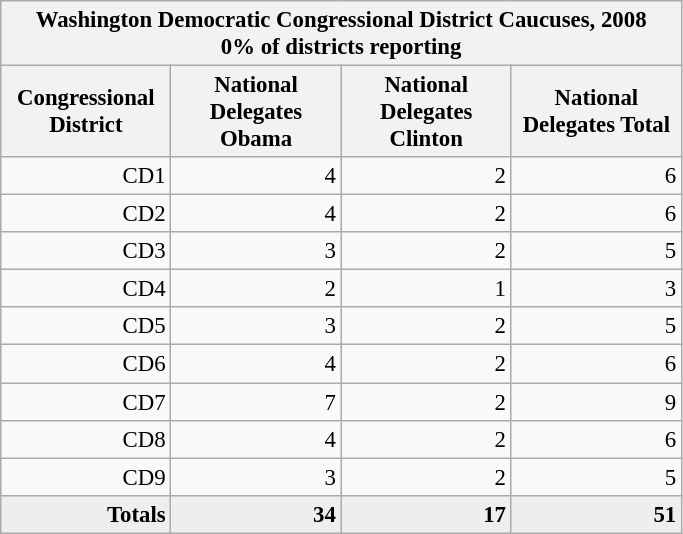<table class="wikitable" style="font-size: 95%; text-align:right;">
<tr>
<th colspan="6">Washington Democratic Congressional District Caucuses, 2008<br>0% of districts reporting</th>
</tr>
<tr>
<th style="width: 7em">Congressional District</th>
<th style="width: 7em">National Delegates Obama</th>
<th style="width: 7em">National Delegates Clinton</th>
<th style="width: 7em">National Delegates Total</th>
</tr>
<tr>
<td>CD1</td>
<td>4</td>
<td>2</td>
<td>6</td>
</tr>
<tr>
<td>CD2</td>
<td>4</td>
<td>2</td>
<td>6</td>
</tr>
<tr>
<td>CD3</td>
<td>3</td>
<td>2</td>
<td>5</td>
</tr>
<tr>
<td>CD4</td>
<td>2</td>
<td>1</td>
<td>3</td>
</tr>
<tr>
<td>CD5</td>
<td>3</td>
<td>2</td>
<td>5</td>
</tr>
<tr>
<td>CD6</td>
<td>4</td>
<td>2</td>
<td>6</td>
</tr>
<tr>
<td>CD7</td>
<td>7</td>
<td>2</td>
<td>9</td>
</tr>
<tr>
<td>CD8</td>
<td>4</td>
<td>2</td>
<td>6</td>
</tr>
<tr>
<td>CD9</td>
<td>3</td>
<td>2</td>
<td>5</td>
</tr>
<tr style="background:#eee; margin-right:0.5em;">
<td><strong>Totals</strong></td>
<td><strong>34</strong></td>
<td><strong>17</strong></td>
<td><strong>51</strong></td>
</tr>
</table>
